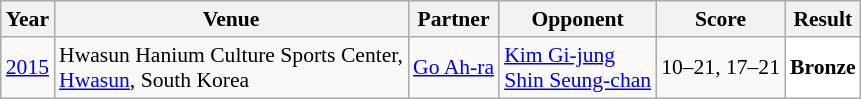<table class="sortable wikitable" style="font-size: 90%;">
<tr>
<th>Year</th>
<th>Venue</th>
<th>Partner</th>
<th>Opponent</th>
<th>Score</th>
<th>Result</th>
</tr>
<tr>
<td align="center"><a href='#'>2015</a></td>
<td align="left">Hwasun Hanium Culture Sports Center,<br><a href='#'>Hwasun</a>, South Korea</td>
<td align="left"> <a href='#'>Go Ah-ra</a></td>
<td align="left"> <a href='#'>Kim Gi-jung</a><br> <a href='#'>Shin Seung-chan</a></td>
<td align="left">10–21, 17–21</td>
<td style="text-align:left; background:white"> <strong>Bronze</strong></td>
</tr>
</table>
